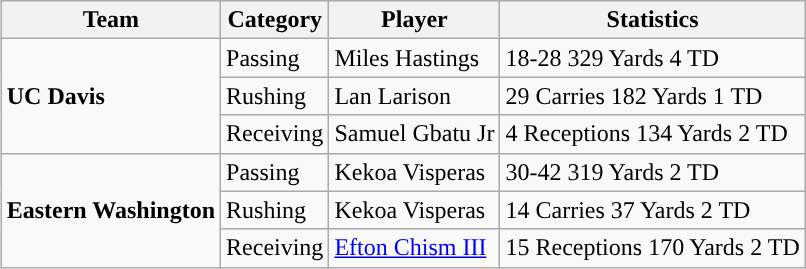<table class="wikitable" style="float: right;">
<tr>
<th>Team</th>
<th>Category</th>
<th>Player</th>
<th>Statistics</th>
</tr>
<tr>
<td rowspan=3><strong>UC Davis</strong></td>
<td>Passing</td>
<td>Miles Hastings</td>
<td>18-28 329 Yards 4 TD</td>
</tr>
<tr>
<td>Rushing</td>
<td>Lan Larison</td>
<td>29 Carries 182 Yards 1 TD</td>
</tr>
<tr>
<td>Receiving</td>
<td>Samuel Gbatu Jr</td>
<td>4 Receptions 134 Yards 2 TD</td>
</tr>
<tr>
<td rowspan=3><strong>Eastern Washington</strong></td>
<td>Passing</td>
<td>Kekoa Visperas</td>
<td>30-42 319 Yards 2 TD</td>
</tr>
<tr>
<td>Rushing</td>
<td>Kekoa Visperas</td>
<td>14 Carries 37 Yards 2 TD</td>
</tr>
<tr>
<td>Receiving</td>
<td><a href='#'>Efton Chism III</a></td>
<td>15 Receptions 170 Yards 2 TD</td>
</tr>
</table>
